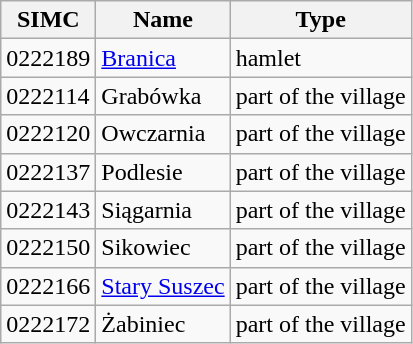<table class="wikitable">
<tr>
<th>SIMC</th>
<th>Name</th>
<th>Type</th>
</tr>
<tr>
<td>0222189</td>
<td><a href='#'>Branica</a></td>
<td>hamlet</td>
</tr>
<tr>
<td>0222114</td>
<td>Grabówka</td>
<td>part of the village</td>
</tr>
<tr>
<td>0222120</td>
<td>Owczarnia</td>
<td>part of the village</td>
</tr>
<tr>
<td>0222137</td>
<td>Podlesie</td>
<td>part of the village</td>
</tr>
<tr>
<td>0222143</td>
<td>Siągarnia</td>
<td>part of the village</td>
</tr>
<tr>
<td>0222150</td>
<td>Sikowiec</td>
<td>part of the village</td>
</tr>
<tr>
<td>0222166</td>
<td><a href='#'>Stary Suszec</a></td>
<td>part of the village</td>
</tr>
<tr>
<td>0222172</td>
<td>Żabiniec</td>
<td>part of the village</td>
</tr>
</table>
